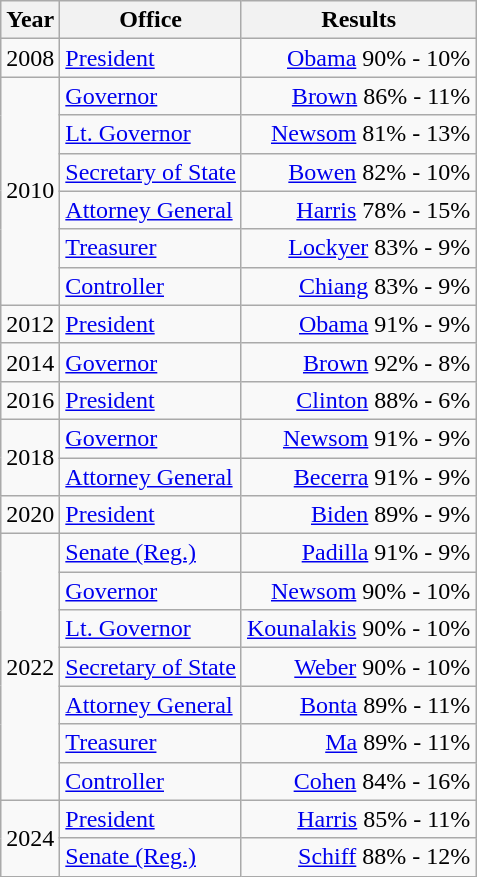<table class=wikitable>
<tr>
<th>Year</th>
<th>Office</th>
<th>Results</th>
</tr>
<tr>
<td>2008</td>
<td><a href='#'>President</a></td>
<td align="right" ><a href='#'>Obama</a> 90% - 10%</td>
</tr>
<tr>
<td rowspan=6>2010</td>
<td><a href='#'>Governor</a></td>
<td align="right" ><a href='#'>Brown</a> 86% - 11%</td>
</tr>
<tr>
<td><a href='#'>Lt. Governor</a></td>
<td align="right" ><a href='#'>Newsom</a> 81% - 13%</td>
</tr>
<tr>
<td><a href='#'>Secretary of State</a></td>
<td align="right" ><a href='#'>Bowen</a> 82% - 10%</td>
</tr>
<tr>
<td><a href='#'>Attorney General</a></td>
<td align="right" ><a href='#'>Harris</a> 78% - 15%</td>
</tr>
<tr>
<td><a href='#'>Treasurer</a></td>
<td align="right" ><a href='#'>Lockyer</a> 83% - 9%</td>
</tr>
<tr>
<td><a href='#'>Controller</a></td>
<td align="right" ><a href='#'>Chiang</a> 83% - 9%</td>
</tr>
<tr>
<td>2012</td>
<td><a href='#'>President</a></td>
<td align="right" ><a href='#'>Obama</a> 91% - 9%</td>
</tr>
<tr>
<td>2014</td>
<td><a href='#'>Governor</a></td>
<td align="right" ><a href='#'>Brown</a> 92% - 8%</td>
</tr>
<tr>
<td>2016</td>
<td><a href='#'>President</a></td>
<td align="right" ><a href='#'>Clinton</a> 88% - 6%</td>
</tr>
<tr>
<td rowspan=2>2018</td>
<td><a href='#'>Governor</a></td>
<td align="right" ><a href='#'>Newsom</a> 91% - 9%</td>
</tr>
<tr>
<td><a href='#'>Attorney General</a></td>
<td align="right" ><a href='#'>Becerra</a> 91% - 9%</td>
</tr>
<tr>
<td>2020</td>
<td><a href='#'>President</a></td>
<td align="right" ><a href='#'>Biden</a> 89% - 9%</td>
</tr>
<tr>
<td rowspan=7>2022</td>
<td><a href='#'>Senate (Reg.)</a></td>
<td align="right" ><a href='#'>Padilla</a> 91% - 9%</td>
</tr>
<tr>
<td><a href='#'>Governor</a></td>
<td align="right" ><a href='#'>Newsom</a> 90% - 10%</td>
</tr>
<tr>
<td><a href='#'>Lt. Governor</a></td>
<td align="right" ><a href='#'>Kounalakis</a> 90% - 10%</td>
</tr>
<tr>
<td><a href='#'>Secretary of State</a></td>
<td align="right" ><a href='#'>Weber</a> 90% - 10%</td>
</tr>
<tr>
<td><a href='#'>Attorney General</a></td>
<td align="right" ><a href='#'>Bonta</a> 89% - 11%</td>
</tr>
<tr>
<td><a href='#'>Treasurer</a></td>
<td align="right" ><a href='#'>Ma</a> 89% - 11%</td>
</tr>
<tr>
<td><a href='#'>Controller</a></td>
<td align="right" ><a href='#'>Cohen</a> 84% - 16%</td>
</tr>
<tr>
<td rowspan=2>2024</td>
<td><a href='#'>President</a></td>
<td align="right" ><a href='#'>Harris</a> 85% - 11%</td>
</tr>
<tr>
<td><a href='#'>Senate (Reg.)</a></td>
<td align="right" ><a href='#'>Schiff</a> 88% - 12%</td>
</tr>
</table>
